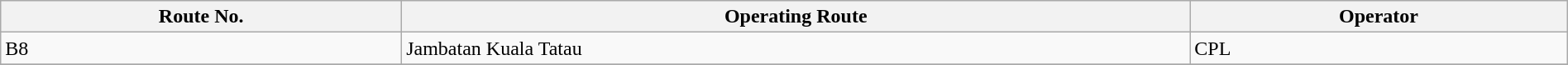<table class="wikitable"  style="width:100%; margin:auto;">
<tr>
<th>Route No.</th>
<th>Operating Route</th>
<th>Operator</th>
</tr>
<tr>
<td>B8</td>
<td>Jambatan Kuala Tatau</td>
<td>CPL</td>
</tr>
<tr>
</tr>
</table>
